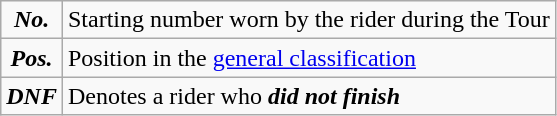<table class="wikitable">
<tr>
<td align=center><strong><em>No.</em></strong></td>
<td>Starting number worn by the rider during the Tour</td>
</tr>
<tr>
<td align=center><strong><em>Pos.</em></strong></td>
<td>Position in the <a href='#'>

general classification</a></td>
</tr>
<tr>
<td align=center><strong><em>DNF</em></strong></td>
<td>Denotes a rider who <strong><em>did not finish</em></strong></td>
</tr>
</table>
